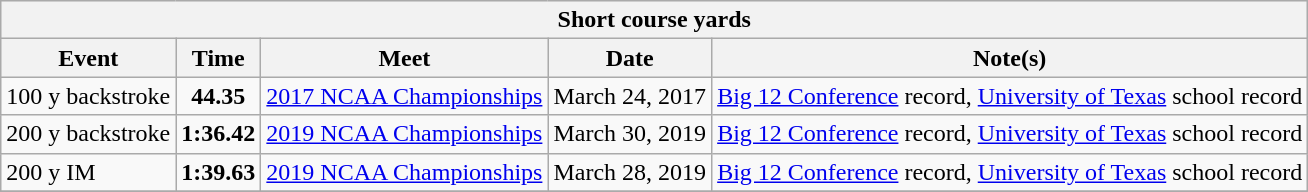<table class="wikitable">
<tr style="background:#eee;">
<th colspan="5">Short course yards</th>
</tr>
<tr style="background:#eee;">
<th>Event</th>
<th>Time</th>
<th>Meet</th>
<th>Date</th>
<th>Note(s)</th>
</tr>
<tr>
<td>100 y backstroke</td>
<td style="text-align:center;"><strong>44.35</strong></td>
<td><a href='#'>2017 NCAA Championships</a></td>
<td>March 24, 2017</td>
<td><a href='#'>Big 12 Conference</a> record, <a href='#'>University of Texas</a> school record</td>
</tr>
<tr>
<td>200 y backstroke</td>
<td style="text-align:center;"><strong>1:36.42</strong></td>
<td><a href='#'>2019 NCAA Championships</a></td>
<td>March 30, 2019</td>
<td><a href='#'>Big 12 Conference</a> record, <a href='#'>University of Texas</a> school record</td>
</tr>
<tr>
<td>200 y IM</td>
<td style="text-align:center;"><strong>1:39.63</strong></td>
<td><a href='#'>2019 NCAA Championships</a></td>
<td>March 28, 2019</td>
<td><a href='#'>Big 12 Conference</a> record, <a href='#'>University of Texas</a> school record</td>
</tr>
<tr>
</tr>
</table>
